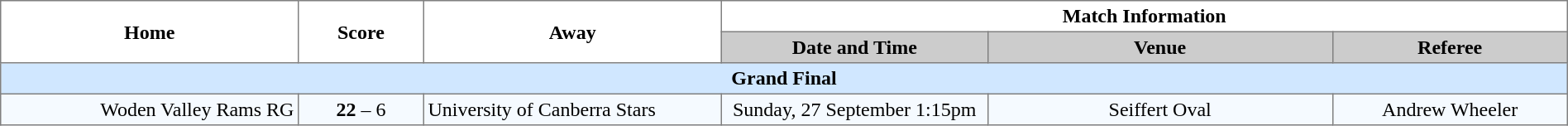<table width="100%" cellspacing="0" cellpadding="3" border="1" style="border-collapse:collapse;  text-align:center;">
<tr>
<th rowspan="2" width="19%">Home</th>
<th rowspan="2" width="8%">Score</th>
<th rowspan="2" width="19%">Away</th>
<th colspan="3">Match Information</th>
</tr>
<tr bgcolor="#CCCCCC">
<th width="17%">Date and Time</th>
<th width="22%">Venue</th>
<th width="50%">Referee</th>
</tr>
<tr style="background:#d0e7ff;">
<td colspan="6"><strong>Grand Final</strong></td>
</tr>
<tr style="text-align:center; background:#f5faff;">
<td align="right">Woden Valley Rams RG </td>
<td><strong>22</strong> – 6</td>
<td align="left"> University of Canberra Stars</td>
<td>Sunday, 27 September 1:15pm</td>
<td>Seiffert Oval</td>
<td>Andrew Wheeler</td>
</tr>
</table>
